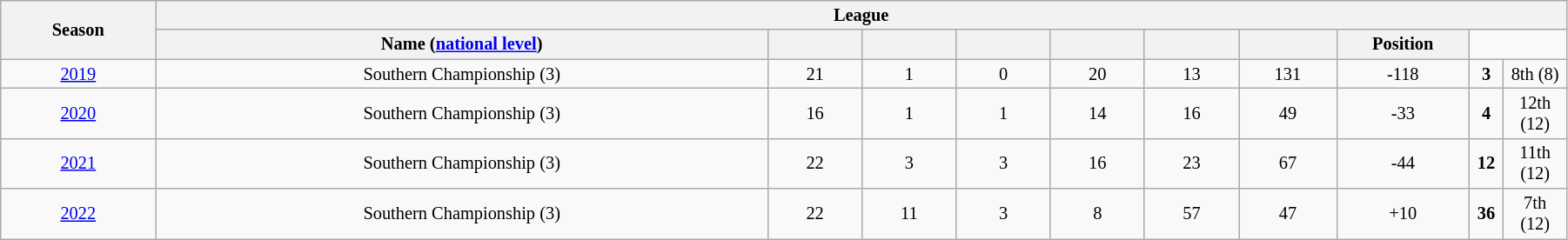<table class="wikitable" style="text-align:center; font-size:85%;width:95%; text-align:center">
<tr>
<th rowspan=2 width=3%>Season</th>
<th rowspan=1 colspan=12 width=28%>League</th>
</tr>
<tr>
<th width=13%>Name (<a href='#'>national level</a>)</th>
<th width=2%></th>
<th width=2%></th>
<th width=2%></th>
<th width=2%></th>
<th width=2%></th>
<th width=2%></th>
<th width=2%>Position</th>
</tr>
<tr>
<td><a href='#'>2019</a></td>
<td>Southern Championship (3)</td>
<td>21</td>
<td>1</td>
<td>0</td>
<td>20</td>
<td>13</td>
<td>131</td>
<td>-118</td>
<td><strong>3</strong></td>
<td>8th (8)</td>
</tr>
<tr>
<td><a href='#'>2020</a></td>
<td>Southern Championship (3)</td>
<td>16</td>
<td>1</td>
<td>1</td>
<td>14</td>
<td>16</td>
<td>49</td>
<td>-33</td>
<td><strong>4</strong></td>
<td>12th (12)</td>
</tr>
<tr>
<td><a href='#'>2021</a></td>
<td>Southern Championship (3)</td>
<td>22</td>
<td>3</td>
<td>3</td>
<td>16</td>
<td>23</td>
<td>67</td>
<td>-44</td>
<td><strong>12</strong></td>
<td>11th (12)</td>
</tr>
<tr>
<td><a href='#'>2022</a></td>
<td>Southern Championship (3)</td>
<td>22</td>
<td>11</td>
<td>3</td>
<td>8</td>
<td>57</td>
<td>47</td>
<td>+10</td>
<td><strong>36</strong></td>
<td>7th (12)</td>
</tr>
</table>
